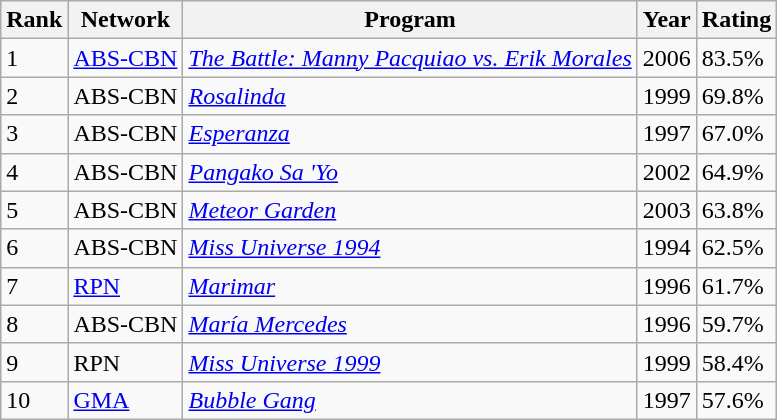<table class="sortable wikitable">
<tr>
<th>Rank</th>
<th>Network</th>
<th>Program</th>
<th>Year</th>
<th>Rating</th>
</tr>
<tr>
<td>1</td>
<td><a href='#'>ABS-CBN</a></td>
<td><em><a href='#'>The Battle: Manny Pacquiao vs. Erik Morales</a></em></td>
<td>2006</td>
<td>83.5%</td>
</tr>
<tr>
<td>2</td>
<td>ABS-CBN</td>
<td><em><a href='#'>Rosalinda</a></em></td>
<td>1999</td>
<td>69.8%</td>
</tr>
<tr>
<td>3</td>
<td>ABS-CBN</td>
<td><em><a href='#'>Esperanza</a></em></td>
<td>1997</td>
<td>67.0%</td>
</tr>
<tr>
<td>4</td>
<td>ABS-CBN</td>
<td><em><a href='#'>Pangako Sa 'Yo</a></em></td>
<td>2002</td>
<td>64.9%</td>
</tr>
<tr>
<td>5</td>
<td>ABS-CBN</td>
<td><em><a href='#'>Meteor Garden</a></em></td>
<td>2003</td>
<td>63.8%</td>
</tr>
<tr>
<td>6</td>
<td>ABS-CBN</td>
<td><em><a href='#'>Miss Universe 1994</a></em></td>
<td>1994</td>
<td>62.5%</td>
</tr>
<tr>
<td>7</td>
<td><a href='#'>RPN</a></td>
<td><em><a href='#'>Marimar</a></em></td>
<td>1996</td>
<td>61.7%</td>
</tr>
<tr>
<td>8</td>
<td>ABS-CBN</td>
<td><em><a href='#'>María Mercedes</a></em></td>
<td>1996</td>
<td>59.7%</td>
</tr>
<tr>
<td>9</td>
<td>RPN</td>
<td><em><a href='#'>Miss Universe 1999</a></em></td>
<td>1999</td>
<td>58.4%</td>
</tr>
<tr>
<td>10</td>
<td><a href='#'>GMA</a></td>
<td><em><a href='#'>Bubble Gang</a></em></td>
<td>1997</td>
<td>57.6%</td>
</tr>
</table>
